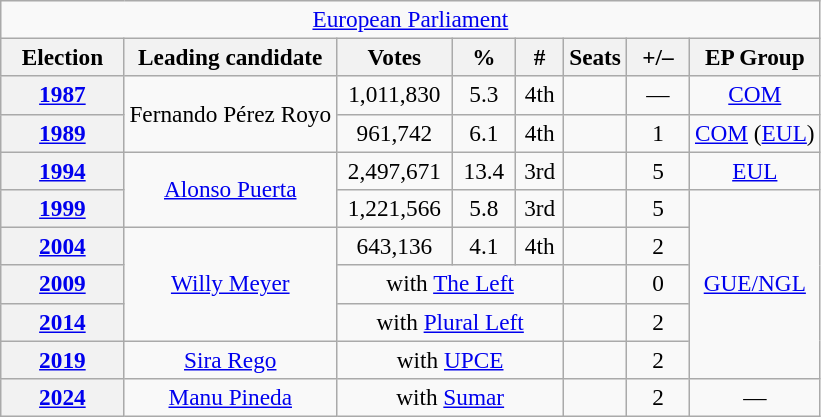<table class="wikitable" style="font-size:97%; text-align:center;">
<tr>
<td colspan="8" align="center"><a href='#'>European Parliament</a></td>
</tr>
<tr>
<th width="75">Election</th>
<th>Leading candidate</th>
<th width="70">Votes</th>
<th width="35">%</th>
<th width="25">#</th>
<th>Seats</th>
<th width="35">+/–</th>
<th>EP Group</th>
</tr>
<tr>
<th><a href='#'>1987</a></th>
<td rowspan="2">Fernando Pérez Royo</td>
<td>1,011,830</td>
<td>5.3</td>
<td>4th</td>
<td></td>
<td>—</td>
<td><a href='#'>COM</a></td>
</tr>
<tr>
<th><a href='#'>1989</a></th>
<td>961,742</td>
<td>6.1</td>
<td>4th</td>
<td></td>
<td>1</td>
<td><a href='#'>COM</a> (<a href='#'>EUL</a>)</td>
</tr>
<tr>
<th><a href='#'>1994</a></th>
<td rowspan="2"><a href='#'>Alonso Puerta</a></td>
<td>2,497,671</td>
<td>13.4</td>
<td>3rd</td>
<td></td>
<td>5</td>
<td><a href='#'>EUL</a></td>
</tr>
<tr>
<th><a href='#'>1999</a></th>
<td>1,221,566</td>
<td>5.8</td>
<td>3rd</td>
<td></td>
<td>5</td>
<td rowspan="5"><a href='#'>GUE/NGL</a></td>
</tr>
<tr>
<th><a href='#'>2004</a></th>
<td rowspan="3"><a href='#'>Willy Meyer</a></td>
<td>643,136</td>
<td>4.1</td>
<td>4th</td>
<td></td>
<td>2</td>
</tr>
<tr>
<th><a href='#'>2009</a></th>
<td colspan="3">with <a href='#'>The Left</a></td>
<td></td>
<td>0</td>
</tr>
<tr>
<th><a href='#'>2014</a></th>
<td colspan="3">with <a href='#'>Plural Left</a></td>
<td></td>
<td>2</td>
</tr>
<tr>
<th><a href='#'>2019</a></th>
<td><a href='#'>Sira Rego</a></td>
<td colspan="3">with <a href='#'>UPCE</a></td>
<td></td>
<td>2</td>
</tr>
<tr>
<th><a href='#'>2024</a></th>
<td><a href='#'>Manu Pineda</a></td>
<td colspan="3">with <a href='#'>Sumar</a></td>
<td></td>
<td>2</td>
<td>—</td>
</tr>
</table>
